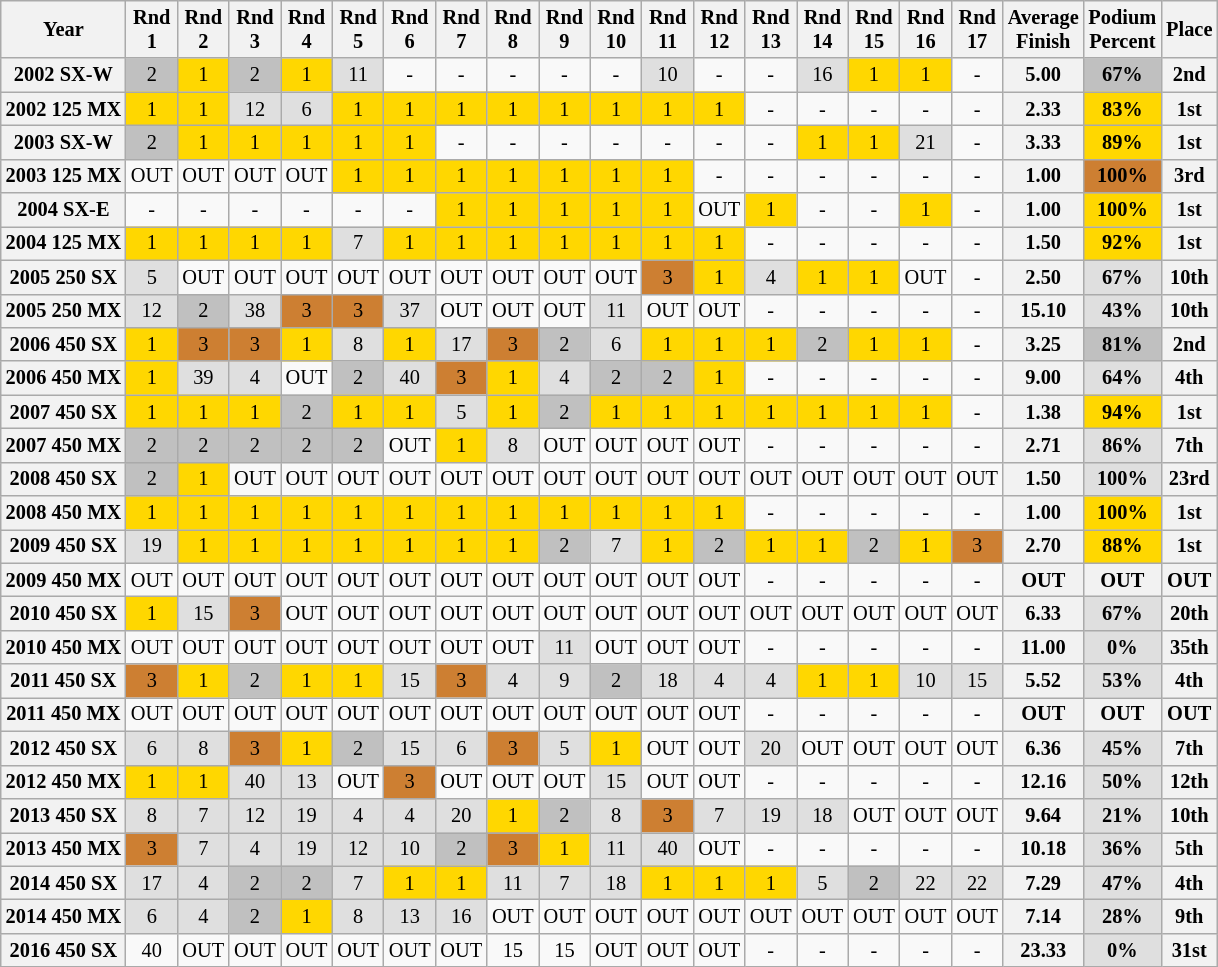<table class="wikitable mw-collapsible" style="font-size: 85%; text-align:center">
<tr valign="top">
<th valign="middle">Year</th>
<th>Rnd<br>1</th>
<th>Rnd<br>2</th>
<th>Rnd<br>3</th>
<th>Rnd<br>4</th>
<th>Rnd<br>5</th>
<th>Rnd<br>6</th>
<th>Rnd<br>7</th>
<th>Rnd<br>8</th>
<th>Rnd<br>9</th>
<th>Rnd<br>10</th>
<th>Rnd<br>11</th>
<th>Rnd<br>12</th>
<th>Rnd<br>13</th>
<th>Rnd<br>14</th>
<th>Rnd<br>15</th>
<th>Rnd<br>16</th>
<th>Rnd<br>17</th>
<th valign="middle">Average<br>Finish</th>
<th valign="middle">Podium<br>Percent</th>
<th valign="middle">Place</th>
</tr>
<tr>
<th>2002 SX-W</th>
<td style="background: silver;">2</td>
<td style="background: gold;">1</td>
<td style="background: silver;">2</td>
<td style="background: gold;">1</td>
<td style="background:#dfdfdf;">11</td>
<td>-</td>
<td>-</td>
<td>-</td>
<td>-</td>
<td>-</td>
<td style="background:#dfdfdf;">10</td>
<td>-</td>
<td>-</td>
<td style="background:#dfdfdf;">16</td>
<td style="background: gold;">1</td>
<td style="background: gold;">1</td>
<td>-</td>
<th>5.00</th>
<th style="background: silver;">67%</th>
<th>2nd</th>
</tr>
<tr>
<th>2002 125 MX</th>
<td style="background: gold;">1</td>
<td style="background: gold;">1</td>
<td style="background:#dfdfdf;">12</td>
<td style="background:#dfdfdf;">6</td>
<td style="background: gold;">1</td>
<td style="background: gold;">1</td>
<td style="background: gold;">1</td>
<td style="background: gold;">1</td>
<td style="background: gold;">1</td>
<td style="background: gold;">1</td>
<td style="background: gold;">1</td>
<td style="background: gold;">1</td>
<td>-</td>
<td>-</td>
<td>-</td>
<td>-</td>
<td>-</td>
<th>2.33</th>
<th style="background: gold;">83%</th>
<th>1st</th>
</tr>
<tr>
<th>2003 SX-W</th>
<td style="background: silver;">2</td>
<td style="background: gold;">1</td>
<td style="background: gold;">1</td>
<td style="background: gold;">1</td>
<td style="background: gold;">1</td>
<td style="background: gold;">1</td>
<td>-</td>
<td>-</td>
<td>-</td>
<td>-</td>
<td>-</td>
<td>-</td>
<td>-</td>
<td style="background: gold;">1</td>
<td style="background: gold;">1</td>
<td style="background:#dfdfdf;">21</td>
<td>-</td>
<th>3.33</th>
<th style="background: gold;">89%</th>
<th>1st</th>
</tr>
<tr>
<th>2003 125 MX</th>
<td>OUT</td>
<td>OUT</td>
<td>OUT</td>
<td>OUT</td>
<td style="background: gold;">1</td>
<td style="background: gold;">1</td>
<td style="background: gold;">1</td>
<td style="background: gold;">1</td>
<td style="background: gold;">1</td>
<td style="background: gold;">1</td>
<td style="background: gold;">1</td>
<td>-</td>
<td>-</td>
<td>-</td>
<td>-</td>
<td>-</td>
<td>-</td>
<th>1.00</th>
<th style="background:#CD7F32;">100%</th>
<th>3rd</th>
</tr>
<tr>
<th>2004 SX-E</th>
<td>-</td>
<td>-</td>
<td>-</td>
<td>-</td>
<td>-</td>
<td>-</td>
<td style="background: gold;">1</td>
<td style="background: gold;">1</td>
<td style="background: gold;">1</td>
<td style="background: gold;">1</td>
<td style="background: gold;">1</td>
<td>OUT</td>
<td style="background: gold;">1</td>
<td>-</td>
<td>-</td>
<td style="background: gold;">1</td>
<td>-</td>
<th>1.00</th>
<th style="background: gold;">100%</th>
<th>1st</th>
</tr>
<tr>
<th>2004 125 MX</th>
<td style="background: gold;">1</td>
<td style="background: gold;">1</td>
<td style="background: gold;">1</td>
<td style="background: gold;">1</td>
<td style="background:#dfdfdf;">7</td>
<td style="background: gold;">1</td>
<td style="background: gold;">1</td>
<td style="background: gold;">1</td>
<td style="background: gold;">1</td>
<td style="background: gold;">1</td>
<td style="background: gold;">1</td>
<td style="background: gold;">1</td>
<td>-</td>
<td>-</td>
<td>-</td>
<td>-</td>
<td>-</td>
<th>1.50</th>
<th style="background: gold;">92%</th>
<th>1st</th>
</tr>
<tr>
<th>2005 250 SX</th>
<td style="background:#dfdfdf;">5</td>
<td>OUT</td>
<td>OUT</td>
<td>OUT</td>
<td>OUT</td>
<td>OUT</td>
<td>OUT</td>
<td>OUT</td>
<td>OUT</td>
<td>OUT</td>
<td style="background:#CD7F32;">3</td>
<td style="background: gold;">1</td>
<td style="background:#dfdfdf;">4</td>
<td style="background: gold;">1</td>
<td style="background: gold;">1</td>
<td>OUT</td>
<td>-</td>
<th>2.50</th>
<th style="background:#dfdfdf;">67%</th>
<th>10th</th>
</tr>
<tr>
<th>2005 250 MX</th>
<td style="background:#dfdfdf;">12</td>
<td style="background: silver;">2</td>
<td style="background:#dfdfdf;">38</td>
<td style="background:#CD7F32;">3</td>
<td style="background:#CD7F32;">3</td>
<td style="background:#dfdfdf;">37</td>
<td>OUT</td>
<td>OUT</td>
<td>OUT</td>
<td style="background:#dfdfdf;">11</td>
<td>OUT</td>
<td>OUT</td>
<td>-</td>
<td>-</td>
<td>-</td>
<td>-</td>
<td>-</td>
<th>15.10</th>
<th style="background:#dfdfdf;">43%</th>
<th>10th</th>
</tr>
<tr>
<th>2006 450 SX</th>
<td style="background: gold;">1</td>
<td style="background:#CD7F32;">3</td>
<td style="background:#CD7F32;">3</td>
<td style="background: gold;">1</td>
<td style="background:#dfdfdf;">8</td>
<td style="background: gold;">1</td>
<td style="background:#dfdfdf;">17</td>
<td style="background:#CD7F32;">3</td>
<td style="background: silver;">2</td>
<td style="background:#dfdfdf;">6</td>
<td style="background: gold;">1</td>
<td style="background: gold;">1</td>
<td style="background: gold;">1</td>
<td style="background: silver;">2</td>
<td style="background: gold;">1</td>
<td style="background: gold;">1</td>
<td>-</td>
<th>3.25</th>
<th style="background: silver;">81%</th>
<th>2nd</th>
</tr>
<tr>
<th>2006 450 MX</th>
<td style="background: gold;">1</td>
<td style="background:#dfdfdf;">39</td>
<td style="background:#dfdfdf;">4</td>
<td>OUT</td>
<td style="background: silver;">2</td>
<td style="background:#dfdfdf;">40</td>
<td style="background:#CD7F32;">3</td>
<td style="background: gold;">1</td>
<td style="background:#dfdfdf;">4</td>
<td style="background: silver;">2</td>
<td style="background: silver;">2</td>
<td style="background: gold;">1</td>
<td>-</td>
<td>-</td>
<td>-</td>
<td>-</td>
<td>-</td>
<th>9.00</th>
<th style="background:#dfdfdf;">64%</th>
<th>4th</th>
</tr>
<tr>
<th>2007 450 SX</th>
<td style="background: gold;">1</td>
<td style="background: gold;">1</td>
<td style="background: gold;">1</td>
<td style="background: silver;">2</td>
<td style="background: gold;">1</td>
<td style="background: gold;">1</td>
<td style="background:#dfdfdf;">5</td>
<td style="background: gold;">1</td>
<td style="background: silver;">2</td>
<td style="background: gold;">1</td>
<td style="background: gold;">1</td>
<td style="background: gold;">1</td>
<td style="background: gold;">1</td>
<td style="background: gold;">1</td>
<td style="background: gold;">1</td>
<td style="background: gold;">1</td>
<td>-</td>
<th>1.38</th>
<th style="background: gold;">94%</th>
<th>1st</th>
</tr>
<tr>
<th>2007 450 MX</th>
<td style="background: silver;">2</td>
<td style="background: silver;">2</td>
<td style="background: silver;">2</td>
<td style="background: silver;">2</td>
<td style="background: silver;">2</td>
<td>OUT</td>
<td style="background: gold;">1</td>
<td style="background:#dfdfdf;">8</td>
<td>OUT</td>
<td>OUT</td>
<td>OUT</td>
<td>OUT</td>
<td>-</td>
<td>-</td>
<td>-</td>
<td>-</td>
<td>-</td>
<th>2.71</th>
<th style="background:#dfdfdf;">86%</th>
<th>7th</th>
</tr>
<tr>
<th>2008 450 SX</th>
<td style="background: silver;">2</td>
<td style="background: gold;">1</td>
<td>OUT</td>
<td>OUT</td>
<td>OUT</td>
<td>OUT</td>
<td>OUT</td>
<td>OUT</td>
<td>OUT</td>
<td>OUT</td>
<td>OUT</td>
<td>OUT</td>
<td>OUT</td>
<td>OUT</td>
<td>OUT</td>
<td>OUT</td>
<td>OUT</td>
<th>1.50</th>
<th style="background:#dfdfdf;">100%</th>
<th>23rd</th>
</tr>
<tr>
<th>2008 450 MX</th>
<td style="background: gold;">1</td>
<td style="background: gold;">1</td>
<td style="background: gold;">1</td>
<td style="background: gold;">1</td>
<td style="background: gold;">1</td>
<td style="background: gold;">1</td>
<td style="background: gold;">1</td>
<td style="background: gold;">1</td>
<td style="background: gold;">1</td>
<td style="background: gold;">1</td>
<td style="background: gold;">1</td>
<td style="background: gold;">1</td>
<td>-</td>
<td>-</td>
<td>-</td>
<td>-</td>
<td>-</td>
<th>1.00</th>
<th style="background: gold;">100%</th>
<th>1st</th>
</tr>
<tr>
<th>2009 450 SX</th>
<td style="background:#dfdfdf;">19</td>
<td style="background: gold;">1</td>
<td style="background: gold;">1</td>
<td style="background: gold;">1</td>
<td style="background: gold;">1</td>
<td style="background: gold;">1</td>
<td style="background: gold;">1</td>
<td style="background: gold;">1</td>
<td style="background: silver;">2</td>
<td style="background:#dfdfdf;">7</td>
<td style="background: gold;">1</td>
<td style="background: silver;">2</td>
<td style="background: gold;">1</td>
<td style="background: gold;">1</td>
<td style="background: silver;">2</td>
<td style="background: gold;">1</td>
<td style="background:#CD7F32;">3</td>
<th>2.70</th>
<th style="background: gold;">88%</th>
<th>1st</th>
</tr>
<tr>
<th>2009 450 MX</th>
<td>OUT</td>
<td>OUT</td>
<td>OUT</td>
<td>OUT</td>
<td>OUT</td>
<td>OUT</td>
<td>OUT</td>
<td>OUT</td>
<td>OUT</td>
<td>OUT</td>
<td>OUT</td>
<td>OUT</td>
<td>-</td>
<td>-</td>
<td>-</td>
<td>-</td>
<td>-</td>
<th>OUT</th>
<th>OUT</th>
<th>OUT</th>
</tr>
<tr>
<th>2010 450 SX</th>
<td style="background: gold;">1</td>
<td style="background:#dfdfdf;">15</td>
<td style="background:#CD7F32;">3</td>
<td>OUT</td>
<td>OUT</td>
<td>OUT</td>
<td>OUT</td>
<td>OUT</td>
<td>OUT</td>
<td>OUT</td>
<td>OUT</td>
<td>OUT</td>
<td>OUT</td>
<td>OUT</td>
<td>OUT</td>
<td>OUT</td>
<td>OUT</td>
<th>6.33</th>
<th style="background:#dfdfdf;">67%</th>
<th>20th</th>
</tr>
<tr>
<th>2010 450 MX</th>
<td>OUT</td>
<td>OUT</td>
<td>OUT</td>
<td>OUT</td>
<td>OUT</td>
<td>OUT</td>
<td>OUT</td>
<td>OUT</td>
<td style="background:#dfdfdf;">11</td>
<td>OUT</td>
<td>OUT</td>
<td>OUT</td>
<td>-</td>
<td>-</td>
<td>-</td>
<td>-</td>
<td>-</td>
<th>11.00</th>
<th style="background:#dfdfdf;">0%</th>
<th>35th</th>
</tr>
<tr>
<th>2011 450 SX</th>
<td style="background:#CD7F32;">3</td>
<td style="background: gold;">1</td>
<td style="background: silver;">2</td>
<td style="background: gold;">1</td>
<td style="background: gold;">1</td>
<td style="background:#dfdfdf;">15</td>
<td style="background:#CD7F32;">3</td>
<td style="background:#dfdfdf;">4</td>
<td style="background:#dfdfdf;">9</td>
<td style="background: silver;">2</td>
<td style="background:#dfdfdf;">18</td>
<td style="background:#dfdfdf;">4</td>
<td style="background:#dfdfdf;">4</td>
<td style="background: gold;">1</td>
<td style="background: gold;">1</td>
<td style="background:#dfdfdf;">10</td>
<td style="background:#dfdfdf;">15</td>
<th>5.52</th>
<th style="background:#dfdfdf;">53%</th>
<th>4th</th>
</tr>
<tr>
<th>2011 450 MX</th>
<td>OUT</td>
<td>OUT</td>
<td>OUT</td>
<td>OUT</td>
<td>OUT</td>
<td>OUT</td>
<td>OUT</td>
<td>OUT</td>
<td>OUT</td>
<td>OUT</td>
<td>OUT</td>
<td>OUT</td>
<td>-</td>
<td>-</td>
<td>-</td>
<td>-</td>
<td>-</td>
<th>OUT</th>
<th>OUT</th>
<th>OUT</th>
</tr>
<tr>
<th>2012 450 SX</th>
<td style="background:#dfdfdf;">6</td>
<td style="background:#dfdfdf;">8</td>
<td style="background:#CD7F32;">3</td>
<td style="background: gold;">1</td>
<td style="background: silver;">2</td>
<td style="background:#dfdfdf;">15</td>
<td style="background:#dfdfdf;">6</td>
<td style="background:#CD7F32;">3</td>
<td style="background:#dfdfdf;">5</td>
<td style="background: gold;">1</td>
<td>OUT</td>
<td>OUT</td>
<td style="background:#dfdfdf;">20</td>
<td>OUT</td>
<td>OUT</td>
<td>OUT</td>
<td>OUT</td>
<th>6.36</th>
<th style="background:#dfdfdf;">45%</th>
<th>7th</th>
</tr>
<tr>
<th>2012 450 MX</th>
<td style="background: gold;">1</td>
<td style="background: gold;">1</td>
<td style="background:#dfdfdf;">40</td>
<td style="background:#dfdfdf;">13</td>
<td>OUT</td>
<td style="background:#CD7F32;">3</td>
<td>OUT</td>
<td>OUT</td>
<td>OUT</td>
<td style="background:#dfdfdf;">15</td>
<td>OUT</td>
<td>OUT</td>
<td>-</td>
<td>-</td>
<td>-</td>
<td>-</td>
<td>-</td>
<th>12.16</th>
<th style="background:#dfdfdf;">50%</th>
<th>12th</th>
</tr>
<tr>
<th>2013 450 SX</th>
<td style="background:#dfdfdf;">8</td>
<td style="background:#dfdfdf;">7</td>
<td style="background:#dfdfdf;">12</td>
<td style="background:#dfdfdf;">19</td>
<td style="background:#dfdfdf;">4</td>
<td style="background:#dfdfdf;">4</td>
<td style="background:#dfdfdf;">20</td>
<td style="background: gold;">1</td>
<td style="background: silver;">2</td>
<td style="background:#dfdfdf;">8</td>
<td style="background:#CD7F32;">3</td>
<td style="background:#dfdfdf;">7</td>
<td style="background:#dfdfdf;">19</td>
<td style="background:#dfdfdf;">18</td>
<td>OUT</td>
<td>OUT</td>
<td>OUT</td>
<th>9.64</th>
<th style="background:#dfdfdf;">21%</th>
<th>10th</th>
</tr>
<tr>
<th>2013 450 MX</th>
<td style="background:#CD7F32;">3</td>
<td style="background:#dfdfdf;">7</td>
<td style="background:#dfdfdf;">4</td>
<td style="background:#dfdfdf;">19</td>
<td style="background:#dfdfdf;">12</td>
<td style="background:#dfdfdf;">10</td>
<td style="background: silver;">2</td>
<td style="background:#CD7F32;">3</td>
<td style="background: gold;">1</td>
<td style="background:#dfdfdf;">11</td>
<td style="background:#dfdfdf;">40</td>
<td>OUT</td>
<td>-</td>
<td>-</td>
<td>-</td>
<td>-</td>
<td>-</td>
<th>10.18</th>
<th style="background:#dfdfdf;">36%</th>
<th>5th</th>
</tr>
<tr>
<th>2014 450 SX</th>
<td style="background:#dfdfdf;">17</td>
<td style="background:#dfdfdf;">4</td>
<td style="background: silver;">2</td>
<td style="background: silver;">2</td>
<td style="background:#dfdfdf;">7</td>
<td style="background: gold;">1</td>
<td style="background: gold;">1</td>
<td style="background:#dfdfdf;">11</td>
<td style="background:#dfdfdf;">7</td>
<td style="background:#dfdfdf;">18</td>
<td style="background: gold;">1</td>
<td style="background: gold;">1</td>
<td style="background: gold;">1</td>
<td style="background:#dfdfdf;">5</td>
<td style="background: silver;">2</td>
<td style="background:#dfdfdf;">22</td>
<td style="background:#dfdfdf;">22</td>
<th>7.29</th>
<th style="background:#dfdfdf;">47%</th>
<th>4th</th>
</tr>
<tr>
<th>2014 450 MX</th>
<td style="background:#dfdfdf;">6</td>
<td style="background:#dfdfdf;">4</td>
<td style="background: silver;">2</td>
<td style="background:gold;">1</td>
<td style="background:#dfdfdf;">8</td>
<td style="background:#dfdfdf;">13</td>
<td style="background:#dfdfdf;">16</td>
<td>OUT</td>
<td>OUT</td>
<td>OUT</td>
<td>OUT</td>
<td>OUT</td>
<td>OUT</td>
<td>OUT</td>
<td>OUT</td>
<td>OUT</td>
<td>OUT</td>
<th>7.14</th>
<th style="background:#dfdfdf;">28%</th>
<th>9th</th>
</tr>
<tr>
<th>2016 450 SX</th>
<td>40</td>
<td>OUT</td>
<td>OUT</td>
<td>OUT</td>
<td>OUT</td>
<td>OUT</td>
<td>OUT</td>
<td>15</td>
<td>15</td>
<td>OUT</td>
<td>OUT</td>
<td>OUT</td>
<td>-</td>
<td>-</td>
<td>-</td>
<td>-</td>
<td>-</td>
<th>23.33</th>
<th style="background:#dfdfdf;">0%</th>
<th>31st</th>
</tr>
</table>
